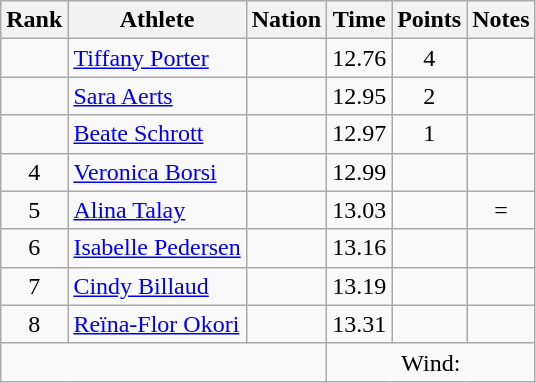<table class="wikitable sortable" style="text-align:center;">
<tr>
<th scope="col" style="width: 10px;">Rank</th>
<th scope="col">Athlete</th>
<th scope="col">Nation</th>
<th scope="col">Time</th>
<th scope="col">Points</th>
<th scope="col">Notes</th>
</tr>
<tr>
<td></td>
<td align=left><a href='#'>Tiffany Porter</a></td>
<td align=left></td>
<td>12.76</td>
<td>4</td>
<td></td>
</tr>
<tr>
<td></td>
<td align=left><a href='#'>Sara Aerts</a></td>
<td align=left></td>
<td>12.95</td>
<td>2</td>
<td></td>
</tr>
<tr>
<td></td>
<td align=left><a href='#'>Beate Schrott</a></td>
<td align=left></td>
<td>12.97</td>
<td>1</td>
<td></td>
</tr>
<tr>
<td>4</td>
<td align=left><a href='#'>Veronica Borsi</a></td>
<td align=left></td>
<td>12.99</td>
<td></td>
<td></td>
</tr>
<tr>
<td>5</td>
<td align=left><a href='#'>Alina Talay</a></td>
<td align=left></td>
<td>13.03</td>
<td></td>
<td>=</td>
</tr>
<tr>
<td>6</td>
<td align=left><a href='#'>Isabelle Pedersen</a></td>
<td align=left></td>
<td>13.16</td>
<td></td>
<td></td>
</tr>
<tr>
<td>7</td>
<td align=left><a href='#'>Cindy Billaud</a></td>
<td align=left></td>
<td>13.19</td>
<td></td>
<td></td>
</tr>
<tr>
<td>8</td>
<td align=left><a href='#'>Reïna-Flor Okori</a></td>
<td align=left></td>
<td>13.31</td>
<td></td>
<td></td>
</tr>
<tr class="sortbottom">
<td colspan="3"></td>
<td colspan="3">Wind: </td>
</tr>
</table>
